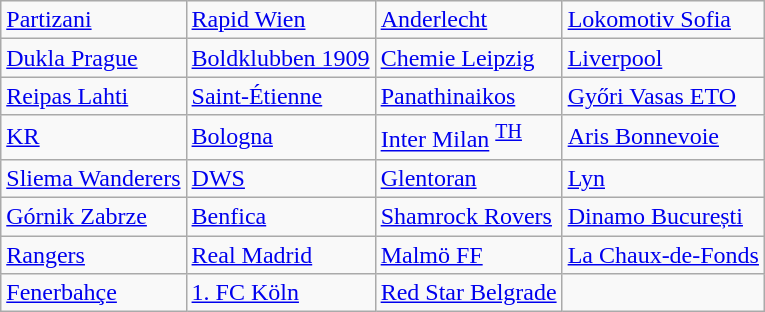<table class="wikitable">
<tr>
<td> <a href='#'>Partizani</a> </td>
<td> <a href='#'>Rapid Wien</a> </td>
<td> <a href='#'>Anderlecht</a> </td>
<td> <a href='#'>Lokomotiv Sofia</a> </td>
</tr>
<tr>
<td> <a href='#'>Dukla Prague</a> </td>
<td> <a href='#'>Boldklubben 1909</a> </td>
<td> <a href='#'>Chemie Leipzig</a> </td>
<td> <a href='#'>Liverpool</a> </td>
</tr>
<tr>
<td> <a href='#'>Reipas Lahti</a> </td>
<td> <a href='#'>Saint-Étienne</a> </td>
<td> <a href='#'>Panathinaikos</a> </td>
<td> <a href='#'>Győri Vasas ETO</a> </td>
</tr>
<tr>
<td> <a href='#'>KR</a> </td>
<td> <a href='#'>Bologna</a> </td>
<td> <a href='#'>Inter Milan</a> <sup><a href='#'>TH</a></sup></td>
<td> <a href='#'>Aris Bonnevoie</a> </td>
</tr>
<tr>
<td> <a href='#'>Sliema Wanderers</a> </td>
<td> <a href='#'>DWS</a> </td>
<td> <a href='#'>Glentoran</a> </td>
<td> <a href='#'>Lyn</a> </td>
</tr>
<tr>
<td> <a href='#'>Górnik Zabrze</a> </td>
<td> <a href='#'>Benfica</a> </td>
<td> <a href='#'>Shamrock Rovers</a> </td>
<td> <a href='#'>Dinamo București</a> </td>
</tr>
<tr>
<td> <a href='#'>Rangers</a> </td>
<td> <a href='#'>Real Madrid</a> </td>
<td> <a href='#'>Malmö FF</a> </td>
<td> <a href='#'>La Chaux-de-Fonds</a> </td>
</tr>
<tr>
<td> <a href='#'>Fenerbahçe</a> </td>
<td> <a href='#'>1. FC Köln</a> </td>
<td> <a href='#'>Red Star Belgrade</a> </td>
</tr>
</table>
